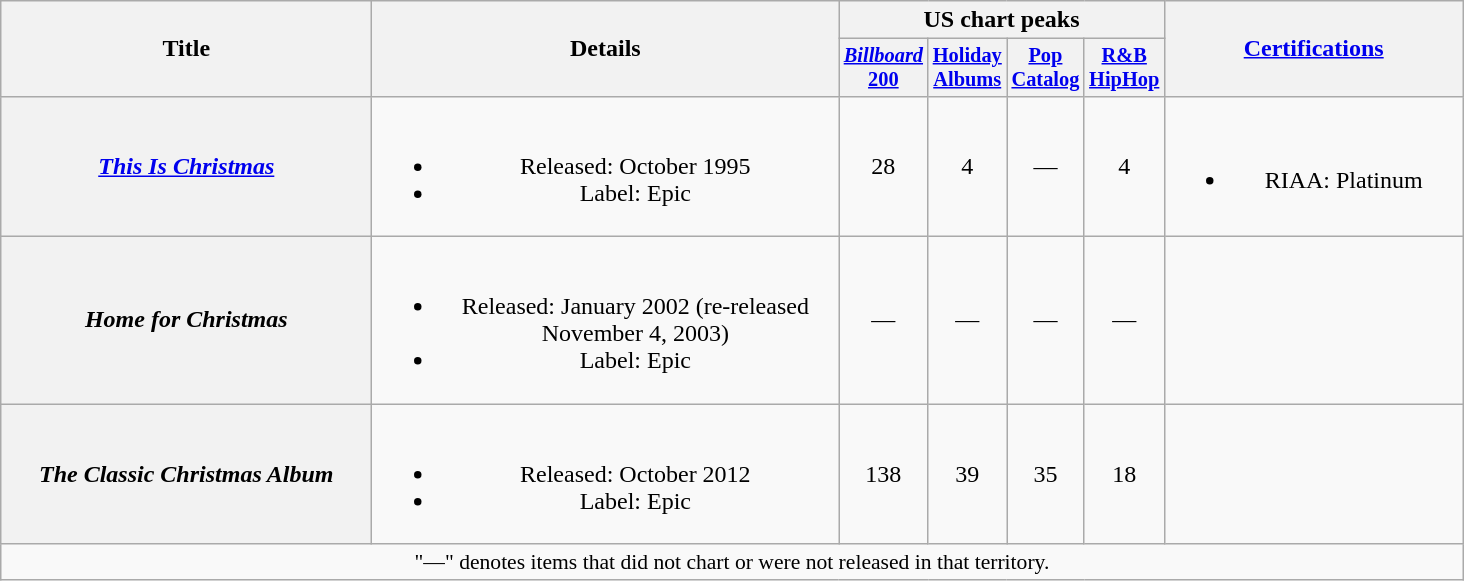<table class="wikitable plainrowheaders" style="text-align:center;">
<tr>
<th scope="col" rowspan="2" style="width:15em;">Title</th>
<th scope="col" rowspan="2" style="width:19em;">Details</th>
<th scope="col" colspan="4">US chart peaks</th>
<th rowspan="2" style="width:12em;"><a href='#'>Certifications</a></th>
</tr>
<tr>
<th scope="col" style="width:3em;font-size:85%;"><a href='#'><em>Billboard</em><br>200</a></th>
<th scope="col" style="width:3em;font-size:85%;"><a href='#'>Holiday<br>Albums</a></th>
<th scope="col" style="width:3em;font-size:85%;"><a href='#'>Pop<br>Catalog</a></th>
<th scope="col" style="width:3em;font-size:85%;"><a href='#'>R&B<br>HipHop</a></th>
</tr>
<tr>
<th scope="row"><em><a href='#'>This Is Christmas</a></em></th>
<td><br><ul><li>Released: October 1995</li><li>Label: Epic</li></ul></td>
<td>28</td>
<td>4</td>
<td>—</td>
<td>4</td>
<td><br><ul><li>RIAA: Platinum</li></ul></td>
</tr>
<tr>
<th scope="row"><em>Home for Christmas</em></th>
<td><br><ul><li>Released: January 2002 (re-released November 4, 2003)</li><li>Label: Epic</li></ul></td>
<td>—</td>
<td>—</td>
<td>—</td>
<td>—</td>
<td></td>
</tr>
<tr>
<th scope="row"><em>The Classic Christmas Album</em></th>
<td><br><ul><li>Released: October 2012</li><li>Label: Epic</li></ul></td>
<td>138</td>
<td>39</td>
<td>35</td>
<td>18</td>
<td></td>
</tr>
<tr>
<td align="center" colspan="15" style="font-size:90%">"—" denotes items that did not chart or were not released in that territory.</td>
</tr>
</table>
